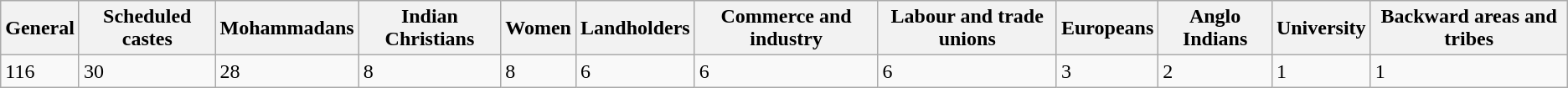<table class="wikitable">
<tr>
<th>General</th>
<th>Scheduled castes</th>
<th>Mohammadans</th>
<th>Indian Christians</th>
<th>Women</th>
<th>Landholders</th>
<th>Commerce and industry</th>
<th>Labour and trade unions</th>
<th>Europeans</th>
<th>Anglo Indians</th>
<th>University</th>
<th>Backward areas and tribes</th>
</tr>
<tr>
<td>116</td>
<td>30</td>
<td>28</td>
<td>8</td>
<td>8</td>
<td>6</td>
<td>6</td>
<td>6</td>
<td>3</td>
<td>2</td>
<td>1</td>
<td>1</td>
</tr>
</table>
